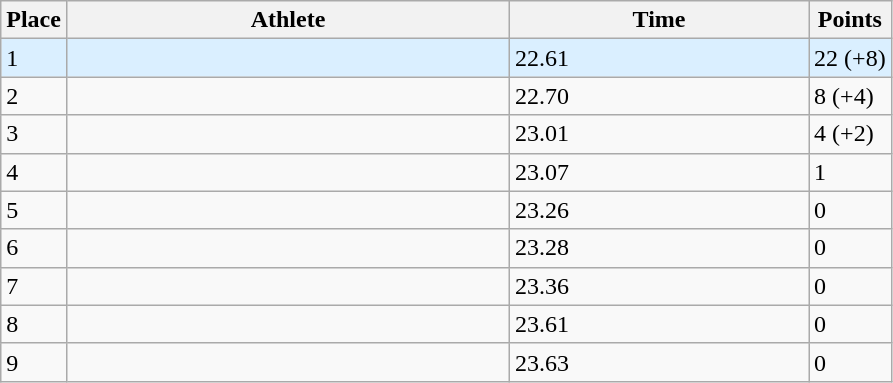<table class="wikitable sortable">
<tr>
<th>Place</th>
<th style="width:18em">Athlete</th>
<th style="width:12em">Time</th>
<th>Points</th>
</tr>
<tr style="background:#daefff;">
<td>1 </td>
<td></td>
<td>22.61</td>
<td>22 (+8)</td>
</tr>
<tr>
<td>2</td>
<td></td>
<td>22.70</td>
<td>8 (+4)</td>
</tr>
<tr>
<td>3</td>
<td></td>
<td>23.01</td>
<td>4 (+2)</td>
</tr>
<tr>
<td>4</td>
<td></td>
<td>23.07</td>
<td>1</td>
</tr>
<tr>
<td>5</td>
<td></td>
<td>23.26</td>
<td>0</td>
</tr>
<tr>
<td>6</td>
<td></td>
<td>23.28</td>
<td>0</td>
</tr>
<tr>
<td>7</td>
<td></td>
<td>23.36</td>
<td>0</td>
</tr>
<tr>
<td>8</td>
<td></td>
<td>23.61</td>
<td>0</td>
</tr>
<tr>
<td>9</td>
<td></td>
<td>23.63</td>
<td>0</td>
</tr>
</table>
